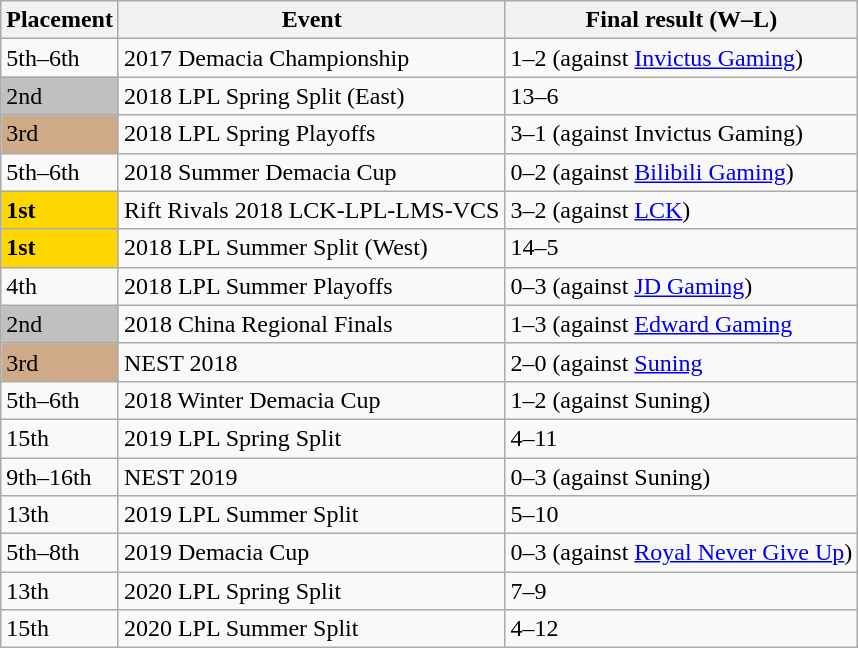<table class="wikitable sortable mw-collapsible mw-collapsed">
<tr>
<th>Placement</th>
<th>Event</th>
<th>Final result (W–L)</th>
</tr>
<tr>
<td> 5th–6th</td>
<td> 2017 Demacia Championship</td>
<td> 1–2 (against <a href='#'>Invictus Gaming</a>)</td>
</tr>
<tr>
<td style="background-color:Silver;"> 2nd</td>
<td> 2018 LPL Spring Split (East)</td>
<td> 13–6</td>
</tr>
<tr>
<td style="background-color:#CFAA88;"> 3rd</td>
<td> 2018 LPL Spring Playoffs</td>
<td> 3–1 (against Invictus Gaming)</td>
</tr>
<tr>
<td> 5th–6th</td>
<td> 2018 Summer Demacia Cup</td>
<td> 0–2 (against <a href='#'>Bilibili Gaming</a>)</td>
</tr>
<tr>
<td style="background-color:Gold;"> <strong>1st</strong></td>
<td> Rift Rivals 2018 LCK-LPL-LMS-VCS</td>
<td> 3–2 (against <a href='#'>LCK</a>)</td>
</tr>
<tr>
<td style="background-color:Gold;"> <strong>1st</strong></td>
<td> 2018 LPL Summer Split (West)</td>
<td> 14–5</td>
</tr>
<tr>
<td> 4th</td>
<td> 2018 LPL Summer Playoffs</td>
<td> 0–3 (against <a href='#'>JD Gaming</a>)</td>
</tr>
<tr>
<td style="background-color:Silver;"> 2nd</td>
<td> 2018 China Regional Finals</td>
<td> 1–3 (against <a href='#'>Edward Gaming</a></td>
</tr>
<tr>
<td style="background-color:#CFAA88;"> 3rd</td>
<td> NEST 2018</td>
<td> 2–0 (against <a href='#'>Suning</a></td>
</tr>
<tr>
<td> 5th–6th</td>
<td> 2018 Winter Demacia Cup</td>
<td> 1–2 (against Suning)</td>
</tr>
<tr>
<td> 15th</td>
<td> 2019 LPL Spring Split</td>
<td> 4–11</td>
</tr>
<tr>
<td> 9th–16th</td>
<td> NEST 2019</td>
<td> 0–3 (against Suning)</td>
</tr>
<tr>
<td> 13th</td>
<td> 2019 LPL Summer Split</td>
<td> 5–10</td>
</tr>
<tr>
<td> 5th–8th</td>
<td> 2019 Demacia Cup</td>
<td> 0–3 (against <a href='#'>Royal Never Give Up</a>)</td>
</tr>
<tr>
<td> 13th</td>
<td> 2020 LPL Spring Split</td>
<td> 7–9</td>
</tr>
<tr>
<td> 15th</td>
<td> 2020 LPL Summer Split</td>
<td> 4–12</td>
</tr>
</table>
